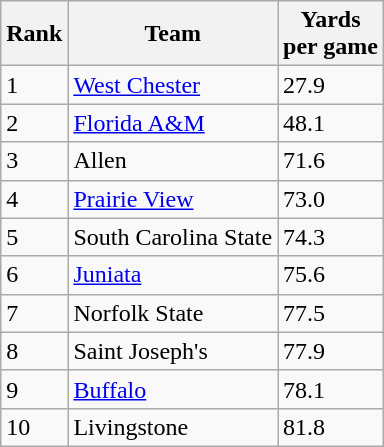<table class="wikitable sortable">
<tr>
<th>Rank</th>
<th>Team</th>
<th>Yards<br>per game</th>
</tr>
<tr>
<td>1</td>
<td><a href='#'>West Chester</a></td>
<td>27.9</td>
</tr>
<tr>
<td>2</td>
<td><a href='#'>Florida A&M</a></td>
<td>48.1</td>
</tr>
<tr>
<td>3</td>
<td>Allen</td>
<td>71.6</td>
</tr>
<tr>
<td>4</td>
<td><a href='#'>Prairie View</a></td>
<td>73.0</td>
</tr>
<tr>
<td>5</td>
<td>South Carolina State</td>
<td>74.3</td>
</tr>
<tr>
<td>6</td>
<td><a href='#'>Juniata</a></td>
<td>75.6</td>
</tr>
<tr>
<td>7</td>
<td>Norfolk State</td>
<td>77.5</td>
</tr>
<tr>
<td>8</td>
<td>Saint Joseph's</td>
<td>77.9</td>
</tr>
<tr>
<td>9</td>
<td><a href='#'>Buffalo</a></td>
<td>78.1</td>
</tr>
<tr>
<td>10</td>
<td>Livingstone</td>
<td>81.8</td>
</tr>
</table>
